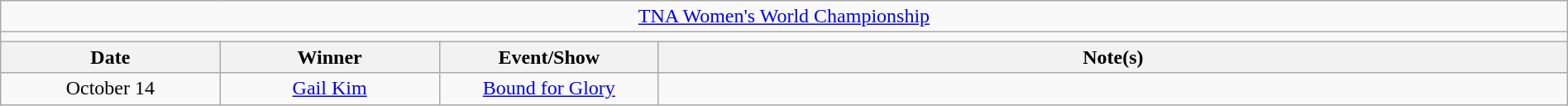<table class="wikitable" style="text-align:center; width:100%;">
<tr>
<td colspan="5"><a href='#'>TNA Women's World Championship</a></td>
</tr>
<tr>
<td colspan="5"><strong></strong></td>
</tr>
<tr>
<th width="14%">Date</th>
<th width="14%">Winner</th>
<th width="14%">Event/Show</th>
<th width="58%">Note(s)</th>
</tr>
<tr>
<td>October 14</td>
<td><a href='#'>Gail Kim</a></td>
<td><a href='#'>Bound for Glory</a></td>
<td></td>
</tr>
</table>
